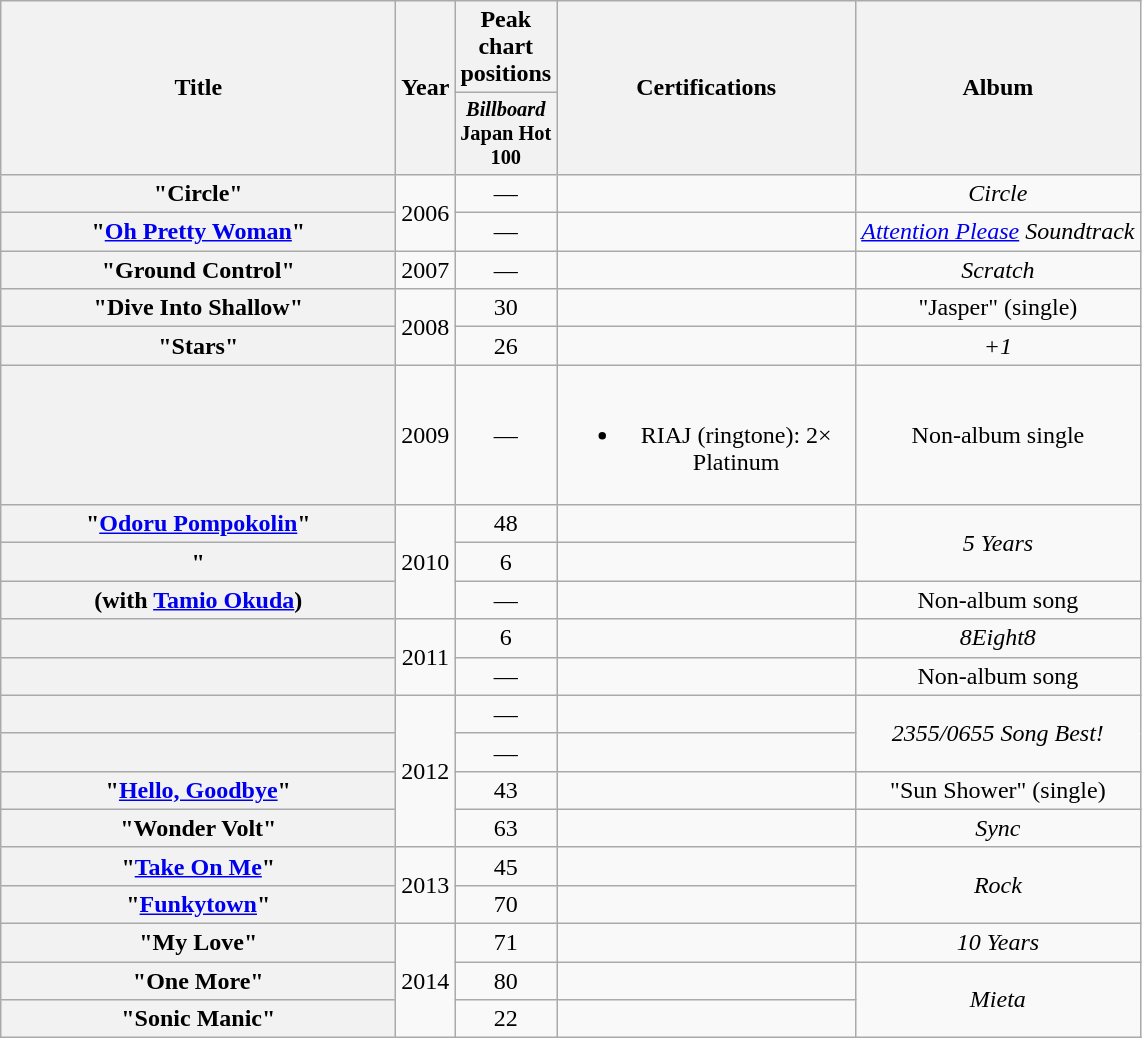<table class="wikitable plainrowheaders" style="text-align:center;">
<tr>
<th scope="col" rowspan="2" style="width:16em;">Title</th>
<th scope="col" rowspan="2">Year</th>
<th scope="col">Peak chart positions</th>
<th scope="col" rowspan="2" style="width:12em;">Certifications</th>
<th scope="col" rowspan="2">Album</th>
</tr>
<tr>
<th style="width:3em;font-size:85%"><em>Billboard</em> Japan Hot 100<br></th>
</tr>
<tr>
<th scope="row">"Circle"</th>
<td rowspan="2">2006</td>
<td>—</td>
<td></td>
<td><em>Circle</em></td>
</tr>
<tr>
<th scope="row">"<a href='#'>Oh Pretty Woman</a>"</th>
<td>—</td>
<td></td>
<td><em><a href='#'>Attention Please</a> Soundtrack</em></td>
</tr>
<tr>
<th scope="row">"Ground Control"</th>
<td>2007</td>
<td>—</td>
<td></td>
<td><em>Scratch</em></td>
</tr>
<tr>
<th scope="row">"Dive Into Shallow"</th>
<td rowspan="2">2008</td>
<td>30</td>
<td></td>
<td>"Jasper" <span>(single)</span></td>
</tr>
<tr>
<th scope="row">"Stars"</th>
<td>26</td>
<td></td>
<td><em>+1</em></td>
</tr>
<tr>
<th scope="row"></th>
<td>2009</td>
<td>—</td>
<td><br><ul><li>RIAJ <span>(ringtone)</span>: 2× Platinum</li></ul></td>
<td>Non-album single</td>
</tr>
<tr>
<th scope="row">"<a href='#'>Odoru Pompokolin</a>"</th>
<td rowspan="3">2010</td>
<td>48</td>
<td></td>
<td rowspan=2><em>5 Years</em></td>
</tr>
<tr>
<th scope="row">"</th>
<td>6</td>
<td></td>
</tr>
<tr>
<th scope="row"> <span>(with <a href='#'>Tamio Okuda</a>)</span></th>
<td>—</td>
<td></td>
<td>Non-album song</td>
</tr>
<tr>
<th scope="row"></th>
<td rowspan="2">2011</td>
<td>6</td>
<td></td>
<td><em>8Eight8</em></td>
</tr>
<tr>
<th scope="row"></th>
<td>—</td>
<td></td>
<td>Non-album song</td>
</tr>
<tr>
<th scope="row"></th>
<td rowspan="4">2012</td>
<td>—</td>
<td></td>
<td rowspan=2><em>2355/0655 Song Best!</em></td>
</tr>
<tr>
<th scope="row"></th>
<td>—</td>
<td></td>
</tr>
<tr>
<th scope="row">"<a href='#'>Hello, Goodbye</a>"</th>
<td>43</td>
<td></td>
<td>"Sun Shower" <span>(single)</span></td>
</tr>
<tr>
<th scope="row">"Wonder Volt"</th>
<td>63</td>
<td></td>
<td><em>Sync</em></td>
</tr>
<tr>
<th scope="row">"<a href='#'>Take On Me</a>"</th>
<td rowspan="2">2013</td>
<td>45</td>
<td></td>
<td rowspan=2><em>Rock</em></td>
</tr>
<tr>
<th scope="row">"<a href='#'>Funkytown</a>"</th>
<td>70</td>
<td></td>
</tr>
<tr>
<th scope="row">"My Love"</th>
<td rowspan="3">2014</td>
<td>71</td>
<td></td>
<td><em>10 Years</em></td>
</tr>
<tr>
<th scope="row">"One More"</th>
<td>80</td>
<td></td>
<td rowspan=2><em>Mieta</em></td>
</tr>
<tr>
<th scope="row">"Sonic Manic"</th>
<td>22</td>
<td></td>
</tr>
</table>
